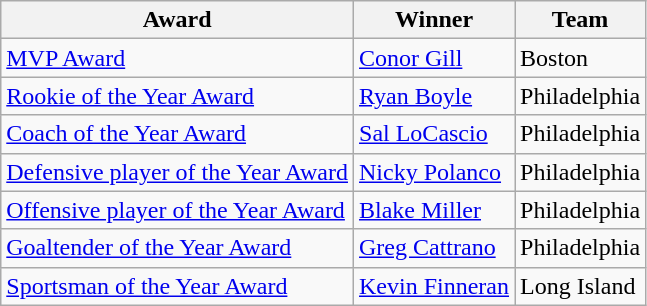<table class="wikitable">
<tr>
<th>Award</th>
<th>Winner</th>
<th>Team</th>
</tr>
<tr>
<td><a href='#'>MVP Award</a></td>
<td><a href='#'>Conor Gill</a></td>
<td>Boston</td>
</tr>
<tr>
<td><a href='#'>Rookie of the Year Award</a></td>
<td><a href='#'>Ryan Boyle</a></td>
<td>Philadelphia</td>
</tr>
<tr>
<td><a href='#'>Coach of the Year Award</a></td>
<td><a href='#'>Sal LoCascio</a></td>
<td>Philadelphia</td>
</tr>
<tr>
<td><a href='#'>Defensive player of the Year Award</a></td>
<td><a href='#'>Nicky Polanco</a></td>
<td>Philadelphia</td>
</tr>
<tr>
<td><a href='#'>Offensive player of the Year Award</a></td>
<td><a href='#'>Blake Miller</a></td>
<td>Philadelphia</td>
</tr>
<tr>
<td><a href='#'>Goaltender of the Year Award</a></td>
<td><a href='#'>Greg Cattrano</a></td>
<td>Philadelphia</td>
</tr>
<tr>
<td><a href='#'>Sportsman of the Year Award</a></td>
<td><a href='#'>Kevin Finneran</a></td>
<td>Long Island</td>
</tr>
</table>
